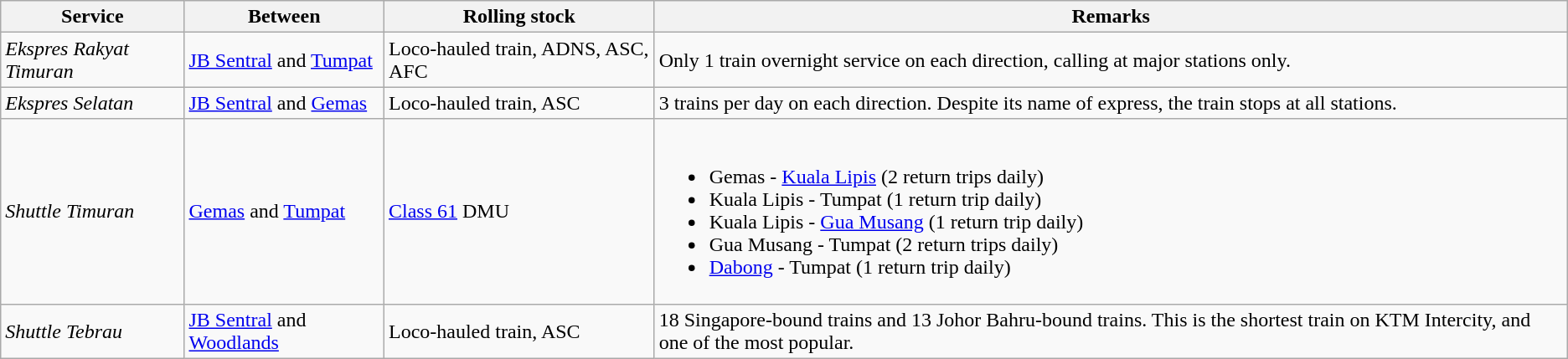<table class="wikitable">
<tr>
<th>Service</th>
<th>Between</th>
<th>Rolling stock</th>
<th>Remarks</th>
</tr>
<tr>
<td><em>Ekspres Rakyat Timuran</em></td>
<td><a href='#'>JB Sentral</a> and <a href='#'>Tumpat</a></td>
<td>Loco-hauled train, ADNS, ASC, AFC</td>
<td>Only 1 train overnight service on each direction, calling at major stations only.</td>
</tr>
<tr>
<td><em>Ekspres Selatan</em></td>
<td><a href='#'>JB Sentral</a> and <a href='#'>Gemas</a></td>
<td>Loco-hauled train, ASC</td>
<td>3 trains per day on each direction. Despite its name of express, the train stops at all stations.</td>
</tr>
<tr>
<td><em>Shuttle Timuran</em></td>
<td><a href='#'>Gemas</a> and <a href='#'>Tumpat</a></td>
<td><a href='#'>Class 61</a> DMU</td>
<td><br><ul><li>Gemas - <a href='#'>Kuala Lipis</a> (2 return trips daily)</li><li>Kuala Lipis - Tumpat (1 return trip daily)</li><li>Kuala Lipis - <a href='#'>Gua Musang</a> (1 return trip daily)</li><li>Gua Musang - Tumpat (2 return trips daily)</li><li><a href='#'>Dabong</a> - Tumpat (1 return trip daily)</li></ul></td>
</tr>
<tr>
<td><em>Shuttle Tebrau</em></td>
<td><a href='#'>JB Sentral</a> and <a href='#'>Woodlands</a></td>
<td>Loco-hauled train, ASC</td>
<td>18 Singapore-bound trains and 13 Johor Bahru-bound trains. This is the shortest train on KTM Intercity, and one of the most popular.</td>
</tr>
</table>
